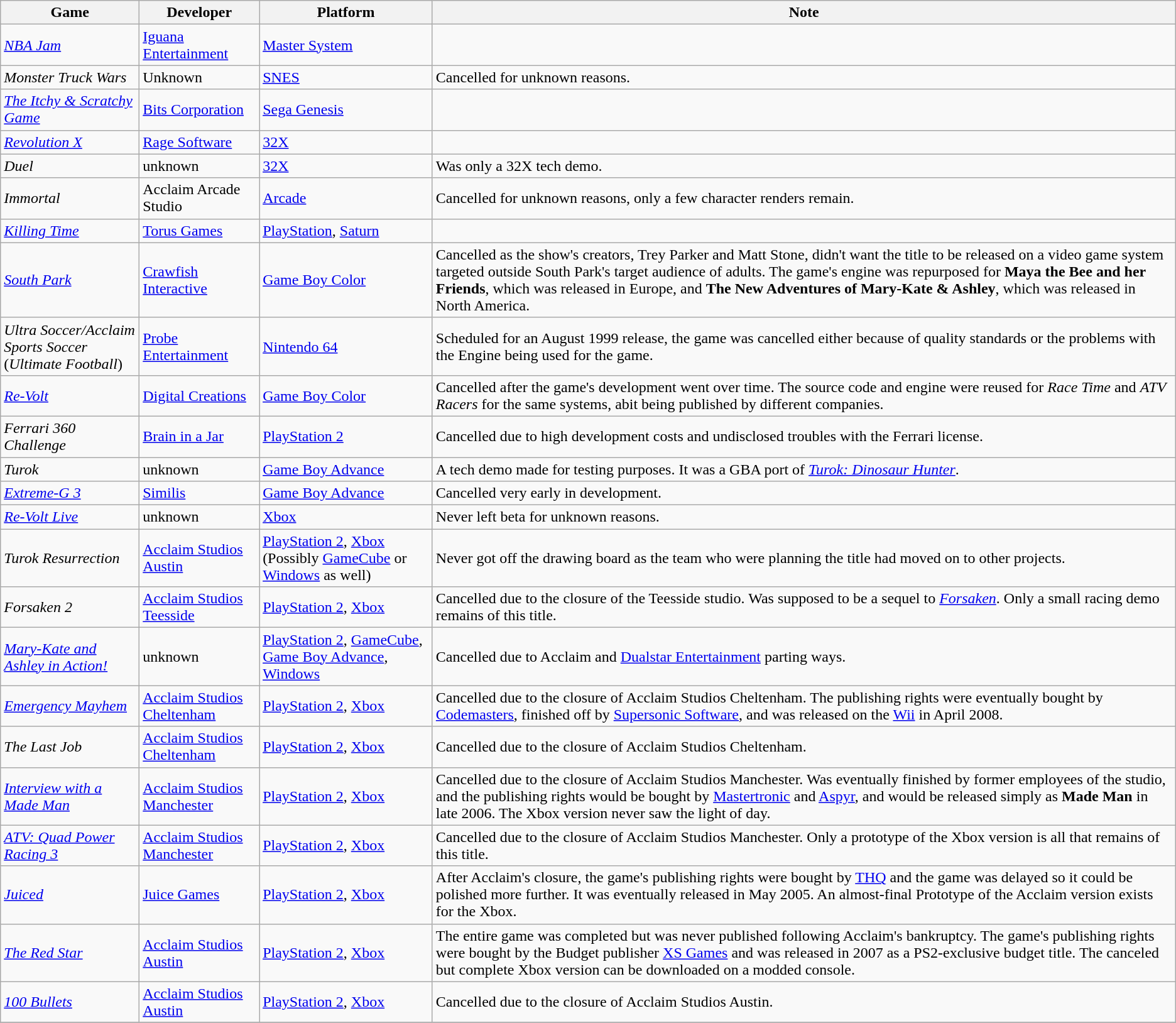<table class="wikitable sortable">
<tr>
<th>Game</th>
<th>Developer</th>
<th>Platform</th>
<th>Note</th>
</tr>
<tr>
<td><em><a href='#'>NBA Jam</a></em></td>
<td><a href='#'>Iguana Entertainment</a></td>
<td><a href='#'>Master System</a></td>
<td></td>
</tr>
<tr>
<td><em>Monster Truck Wars</em></td>
<td>Unknown</td>
<td><a href='#'>SNES</a></td>
<td>Cancelled for unknown reasons.</td>
</tr>
<tr>
<td><em><a href='#'>The Itchy & Scratchy Game</a></em></td>
<td><a href='#'>Bits Corporation</a></td>
<td><a href='#'>Sega Genesis</a></td>
<td></td>
</tr>
<tr>
<td><em><a href='#'>Revolution X</a></em></td>
<td><a href='#'>Rage Software</a></td>
<td><a href='#'>32X</a></td>
<td></td>
</tr>
<tr>
<td><em>Duel</em></td>
<td>unknown</td>
<td><a href='#'>32X</a></td>
<td>Was only a 32X tech demo.</td>
</tr>
<tr>
<td><em>Immortal</em></td>
<td>Acclaim Arcade Studio</td>
<td><a href='#'>Arcade</a></td>
<td>Cancelled for unknown reasons, only a few character renders remain.</td>
</tr>
<tr>
<td><em><a href='#'>Killing Time</a></em></td>
<td><a href='#'>Torus Games</a></td>
<td><a href='#'>PlayStation</a>, <a href='#'>Saturn</a></td>
<td></td>
</tr>
<tr>
<td><em><a href='#'>South Park</a></em></td>
<td><a href='#'>Crawfish Interactive</a></td>
<td><a href='#'>Game Boy Color</a></td>
<td>Cancelled as the show's creators, Trey Parker and Matt Stone, didn't want the title to be released on a video game system targeted outside South Park's target audience of adults. The game's engine was repurposed for <strong>Maya the Bee and her Friends</strong>, which was released in Europe, and <strong>The New Adventures of Mary-Kate & Ashley</strong>, which was released in North America.</td>
</tr>
<tr>
<td><em>Ultra Soccer/Acclaim Sports Soccer</em><br>(<em>Ultimate Football</em>)</td>
<td><a href='#'>Probe Entertainment</a></td>
<td><a href='#'>Nintendo 64</a></td>
<td>Scheduled for an August 1999 release, the game was cancelled either because of quality standards or the problems with the Engine being used for the game.</td>
</tr>
<tr>
<td><em><a href='#'>Re-Volt</a></em></td>
<td><a href='#'>Digital Creations</a></td>
<td><a href='#'>Game Boy Color</a></td>
<td>Cancelled after the game's development went over time. The source code and engine were reused for <em>Race Time</em> and <em>ATV Racers</em> for the same systems, abit being published by different companies.</td>
</tr>
<tr>
<td><em>Ferrari 360 Challenge</em></td>
<td><a href='#'>Brain in a Jar</a></td>
<td><a href='#'>PlayStation 2</a></td>
<td>Cancelled due to high development costs and undisclosed troubles with the Ferrari license.</td>
</tr>
<tr>
<td><em>Turok</em></td>
<td>unknown</td>
<td><a href='#'>Game Boy Advance</a></td>
<td>A tech demo made for testing purposes. It was a GBA port of <em><a href='#'>Turok: Dinosaur Hunter</a></em>.</td>
</tr>
<tr>
<td><em><a href='#'>Extreme-G 3</a></em></td>
<td><a href='#'>Similis</a></td>
<td><a href='#'>Game Boy Advance</a></td>
<td>Cancelled very early in development.</td>
</tr>
<tr>
<td><em><a href='#'>Re-Volt Live</a></em></td>
<td>unknown</td>
<td><a href='#'>Xbox</a></td>
<td>Never left beta for unknown reasons.</td>
</tr>
<tr>
<td><em>Turok Resurrection</em></td>
<td><a href='#'>Acclaim Studios Austin</a></td>
<td><a href='#'>PlayStation 2</a>, <a href='#'>Xbox</a> (Possibly <a href='#'>GameCube</a> or <a href='#'>Windows</a> as well)</td>
<td>Never got off the drawing board as the team who were planning the title had moved on to other projects.</td>
</tr>
<tr>
<td><em>Forsaken 2</em></td>
<td><a href='#'>Acclaim Studios Teesside</a></td>
<td><a href='#'>PlayStation 2</a>, <a href='#'>Xbox</a></td>
<td>Cancelled due to the closure of the Teesside studio. Was supposed to be a sequel to <em><a href='#'>Forsaken</a></em>. Only a small racing demo remains of this title.</td>
</tr>
<tr>
<td><em><a href='#'>Mary-Kate and Ashley in Action!</a></em></td>
<td>unknown</td>
<td><a href='#'>PlayStation 2</a>, <a href='#'>GameCube</a>, <a href='#'>Game Boy Advance</a>, <a href='#'>Windows</a></td>
<td>Cancelled due to Acclaim and <a href='#'>Dualstar Entertainment</a> parting ways.</td>
</tr>
<tr>
<td><em><a href='#'>Emergency Mayhem</a></em></td>
<td><a href='#'>Acclaim Studios Cheltenham</a></td>
<td><a href='#'>PlayStation 2</a>, <a href='#'>Xbox</a></td>
<td>Cancelled due to the closure of Acclaim Studios Cheltenham. The publishing rights were eventually bought by <a href='#'>Codemasters</a>, finished off by <a href='#'>Supersonic Software</a>, and was released on the <a href='#'>Wii</a> in April 2008.</td>
</tr>
<tr>
<td><em>The Last Job</em></td>
<td><a href='#'>Acclaim Studios Cheltenham</a></td>
<td><a href='#'>PlayStation 2</a>, <a href='#'>Xbox</a></td>
<td>Cancelled due to the closure of Acclaim Studios Cheltenham.</td>
</tr>
<tr>
<td><em><a href='#'>Interview with a Made Man</a></em></td>
<td><a href='#'>Acclaim Studios Manchester</a></td>
<td><a href='#'>PlayStation 2</a>, <a href='#'>Xbox</a></td>
<td>Cancelled due to the closure of Acclaim Studios Manchester. Was eventually finished by former employees of the studio, and the publishing rights would be bought by <a href='#'>Mastertronic</a> and <a href='#'>Aspyr</a>, and would be released simply as <strong>Made Man</strong> in late 2006. The Xbox version never saw the light of day.</td>
</tr>
<tr>
<td><em><a href='#'>ATV: Quad Power Racing 3</a></em></td>
<td><a href='#'>Acclaim Studios Manchester</a></td>
<td><a href='#'>PlayStation 2</a>, <a href='#'>Xbox</a></td>
<td>Cancelled due to the closure of Acclaim Studios Manchester. Only a prototype of the Xbox version is all that remains of this title.</td>
</tr>
<tr>
<td><em><a href='#'>Juiced</a></em></td>
<td><a href='#'>Juice Games</a></td>
<td><a href='#'>PlayStation 2</a>, <a href='#'>Xbox</a></td>
<td>After Acclaim's closure, the game's publishing rights were bought by <a href='#'>THQ</a> and the game was delayed so it could be polished more further. It was eventually released in May 2005. An almost-final Prototype of the Acclaim version exists for the Xbox.</td>
</tr>
<tr>
<td><em><a href='#'>The Red Star</a></em></td>
<td><a href='#'>Acclaim Studios Austin</a></td>
<td><a href='#'>PlayStation 2</a>, <a href='#'>Xbox</a></td>
<td>The entire game was completed but was never published following Acclaim's bankruptcy. The game's publishing rights were bought by the Budget publisher <a href='#'>XS Games</a> and was released in 2007 as a PS2-exclusive budget title. The canceled but complete Xbox version can be downloaded on a modded console.</td>
</tr>
<tr>
<td><em><a href='#'>100 Bullets</a></em></td>
<td><a href='#'>Acclaim Studios Austin</a></td>
<td><a href='#'>PlayStation 2</a>, <a href='#'>Xbox</a></td>
<td>Cancelled due to the closure of Acclaim Studios Austin.</td>
</tr>
<tr>
</tr>
</table>
